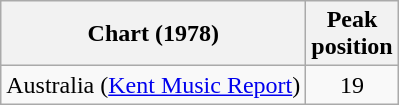<table class="wikitable sortable plainrowheaders" style="text-align:center">
<tr>
<th>Chart (1978)</th>
<th>Peak<br>position</th>
</tr>
<tr>
<td>Australia (<a href='#'>Kent Music Report</a>)</td>
<td>19</td>
</tr>
</table>
